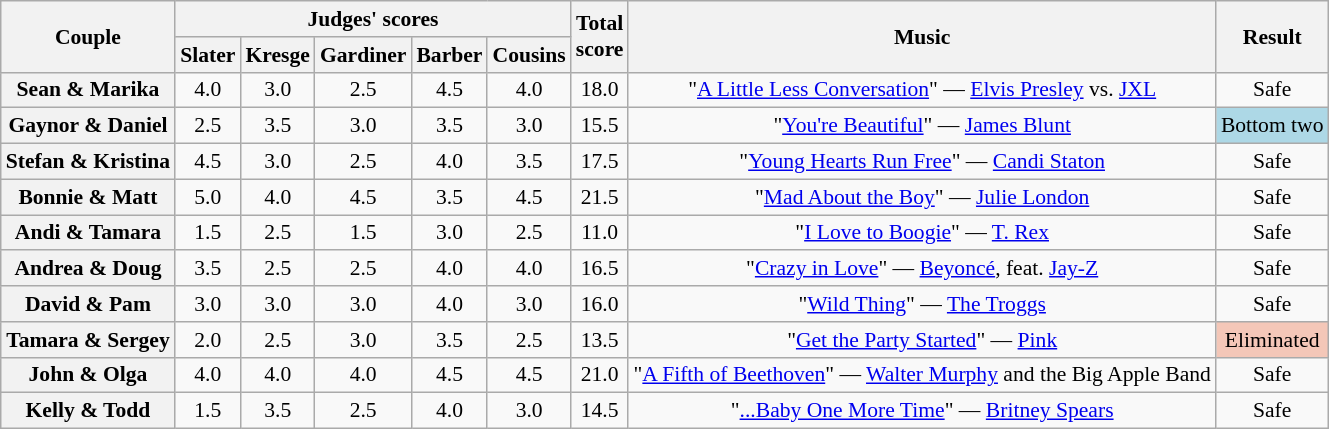<table class="wikitable sortable" style="text-align:center; font-size:90%">
<tr>
<th scope="col" rowspan=2>Couple</th>
<th scope="col" colspan=5 class="unsortable">Judges' scores</th>
<th scope="col" rowspan=2>Total<br>score</th>
<th scope="col" rowspan=2 class="unsortable">Music</th>
<th scope="col" rowspan=2 class="unsortable">Result</th>
</tr>
<tr>
<th class="unsortable">Slater</th>
<th class="unsortable">Kresge</th>
<th class="unsortable">Gardiner</th>
<th class="unsortable">Barber</th>
<th class="unsortable">Cousins</th>
</tr>
<tr>
<th scope="row">Sean & Marika</th>
<td>4.0</td>
<td>3.0</td>
<td>2.5</td>
<td>4.5</td>
<td>4.0</td>
<td>18.0</td>
<td>"<a href='#'>A Little Less Conversation</a>" — <a href='#'>Elvis Presley</a> vs. <a href='#'>JXL</a></td>
<td>Safe</td>
</tr>
<tr>
<th scope="row">Gaynor & Daniel</th>
<td>2.5</td>
<td>3.5</td>
<td>3.0</td>
<td>3.5</td>
<td>3.0</td>
<td>15.5</td>
<td>"<a href='#'>You're Beautiful</a>" — <a href='#'>James Blunt</a></td>
<td bgcolor=lightblue>Bottom two</td>
</tr>
<tr>
<th scope="row">Stefan & Kristina</th>
<td>4.5</td>
<td>3.0</td>
<td>2.5</td>
<td>4.0</td>
<td>3.5</td>
<td>17.5</td>
<td>"<a href='#'>Young Hearts Run Free</a>" — <a href='#'>Candi Staton</a></td>
<td>Safe</td>
</tr>
<tr>
<th scope="row">Bonnie & Matt</th>
<td>5.0</td>
<td>4.0</td>
<td>4.5</td>
<td>3.5</td>
<td>4.5</td>
<td>21.5</td>
<td>"<a href='#'>Mad About the Boy</a>" — <a href='#'>Julie London</a></td>
<td>Safe</td>
</tr>
<tr>
<th scope="row">Andi & Tamara</th>
<td>1.5</td>
<td>2.5</td>
<td>1.5</td>
<td>3.0</td>
<td>2.5</td>
<td>11.0</td>
<td>"<a href='#'>I Love to Boogie</a>" — <a href='#'>T. Rex</a></td>
<td>Safe</td>
</tr>
<tr>
<th scope="row">Andrea & Doug</th>
<td>3.5</td>
<td>2.5</td>
<td>2.5</td>
<td>4.0</td>
<td>4.0</td>
<td>16.5</td>
<td>"<a href='#'>Crazy in Love</a>" — <a href='#'>Beyoncé</a>, feat. <a href='#'>Jay-Z</a></td>
<td>Safe</td>
</tr>
<tr>
<th scope="row">David & Pam</th>
<td>3.0</td>
<td>3.0</td>
<td>3.0</td>
<td>4.0</td>
<td>3.0</td>
<td>16.0</td>
<td>"<a href='#'>Wild Thing</a>" — <a href='#'>The Troggs</a></td>
<td>Safe</td>
</tr>
<tr>
<th scope="row">Tamara & Sergey</th>
<td>2.0</td>
<td>2.5</td>
<td>3.0</td>
<td>3.5</td>
<td>2.5</td>
<td>13.5</td>
<td>"<a href='#'>Get the Party Started</a>" — <a href='#'>Pink</a></td>
<td bgcolor="f4c7b8">Eliminated</td>
</tr>
<tr>
<th scope="row">John & Olga</th>
<td>4.0</td>
<td>4.0</td>
<td>4.0</td>
<td>4.5</td>
<td>4.5</td>
<td>21.0</td>
<td>"<a href='#'>A Fifth of Beethoven</a>" — <a href='#'>Walter Murphy</a> and the Big Apple Band</td>
<td>Safe</td>
</tr>
<tr>
<th scope="row">Kelly & Todd</th>
<td>1.5</td>
<td>3.5</td>
<td>2.5</td>
<td>4.0</td>
<td>3.0</td>
<td>14.5</td>
<td>"<a href='#'>...Baby One More Time</a>" — <a href='#'>Britney Spears</a></td>
<td>Safe</td>
</tr>
</table>
